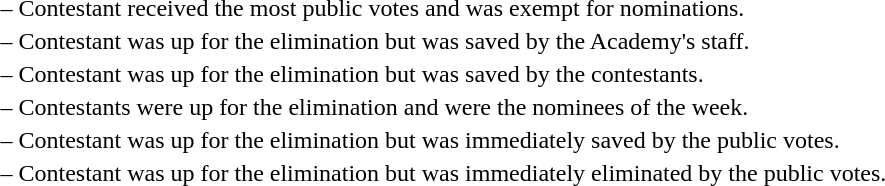<table>
<tr>
<td> –</td>
<td>Contestant received the most public votes and was exempt for nominations.</td>
</tr>
<tr>
<td> –</td>
<td>Contestant was up for the elimination but was saved by the Academy's staff.</td>
</tr>
<tr>
<td> –</td>
<td>Contestant was up for the elimination but was saved by the contestants.</td>
</tr>
<tr>
<td> –</td>
<td>Contestants were up for the elimination and were the nominees of the week.</td>
</tr>
<tr>
<td> –</td>
<td>Contestant was up for the elimination but was immediately saved by the public votes.</td>
</tr>
<tr>
<td> –</td>
<td>Contestant was up for the elimination but was immediately eliminated by the public votes.</td>
</tr>
</table>
